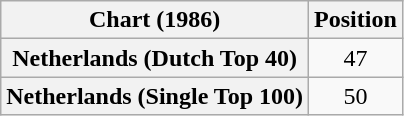<table class="wikitable sortable plainrowheaders" style="text-align:center">
<tr>
<th scope="col">Chart (1986)</th>
<th scope="col">Position</th>
</tr>
<tr>
<th scope="row">Netherlands (Dutch Top 40)</th>
<td>47</td>
</tr>
<tr>
<th scope="row">Netherlands (Single Top 100)</th>
<td>50</td>
</tr>
</table>
